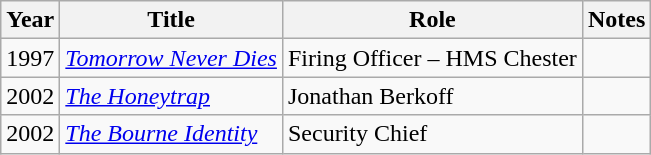<table class="wikitable sortable">
<tr>
<th>Year</th>
<th>Title</th>
<th>Role</th>
<th>Notes</th>
</tr>
<tr>
<td>1997</td>
<td><em><a href='#'>Tomorrow Never Dies</a></em></td>
<td>Firing Officer – HMS Chester</td>
<td></td>
</tr>
<tr>
<td>2002</td>
<td><em><a href='#'>The Honeytrap</a></em></td>
<td>Jonathan Berkoff</td>
<td></td>
</tr>
<tr>
<td>2002</td>
<td><a href='#'><em>The Bourne Identity</em></a></td>
<td>Security Chief</td>
<td></td>
</tr>
</table>
